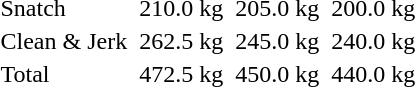<table>
<tr>
<td>Snatch</td>
<td></td>
<td>210.0 kg</td>
<td></td>
<td>205.0 kg</td>
<td></td>
<td>200.0 kg</td>
</tr>
<tr>
<td>Clean & Jerk</td>
<td></td>
<td>262.5 kg</td>
<td></td>
<td>245.0 kg</td>
<td></td>
<td>240.0 kg</td>
</tr>
<tr>
<td>Total</td>
<td></td>
<td>472.5 kg</td>
<td></td>
<td>450.0 kg</td>
<td></td>
<td>440.0 kg</td>
</tr>
</table>
